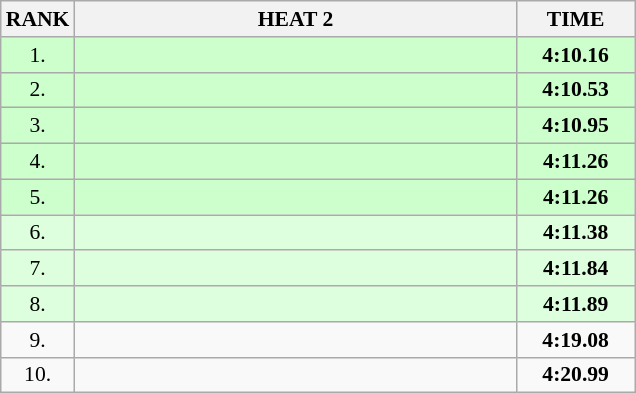<table class="wikitable" style="border-collapse: collapse; font-size: 90%;">
<tr>
<th>RANK</th>
<th style="width: 20em">HEAT 2</th>
<th style="width: 5em">TIME</th>
</tr>
<tr style="background:#ccffcc;">
<td align="center">1.</td>
<td></td>
<td align="center"><strong>4:10.16</strong></td>
</tr>
<tr style="background:#ccffcc;">
<td align="center">2.</td>
<td></td>
<td align="center"><strong>4:10.53</strong></td>
</tr>
<tr style="background:#ccffcc;">
<td align="center">3.</td>
<td></td>
<td align="center"><strong>4:10.95</strong></td>
</tr>
<tr style="background:#ccffcc;">
<td align="center">4.</td>
<td></td>
<td align="center"><strong>4:11.26</strong></td>
</tr>
<tr style="background:#ccffcc;">
<td align="center">5.</td>
<td></td>
<td align="center"><strong>4:11.26</strong></td>
</tr>
<tr style="background:#ddffdd;">
<td align="center">6.</td>
<td></td>
<td align="center"><strong>4:11.38</strong></td>
</tr>
<tr style="background:#ddffdd;">
<td align="center">7.</td>
<td></td>
<td align="center"><strong>4:11.84</strong></td>
</tr>
<tr style="background:#ddffdd;">
<td align="center">8.</td>
<td></td>
<td align="center"><strong>4:11.89</strong></td>
</tr>
<tr>
<td align="center">9.</td>
<td></td>
<td align="center"><strong>4:19.08</strong></td>
</tr>
<tr>
<td align="center">10.</td>
<td></td>
<td align="center"><strong>4:20.99</strong></td>
</tr>
</table>
